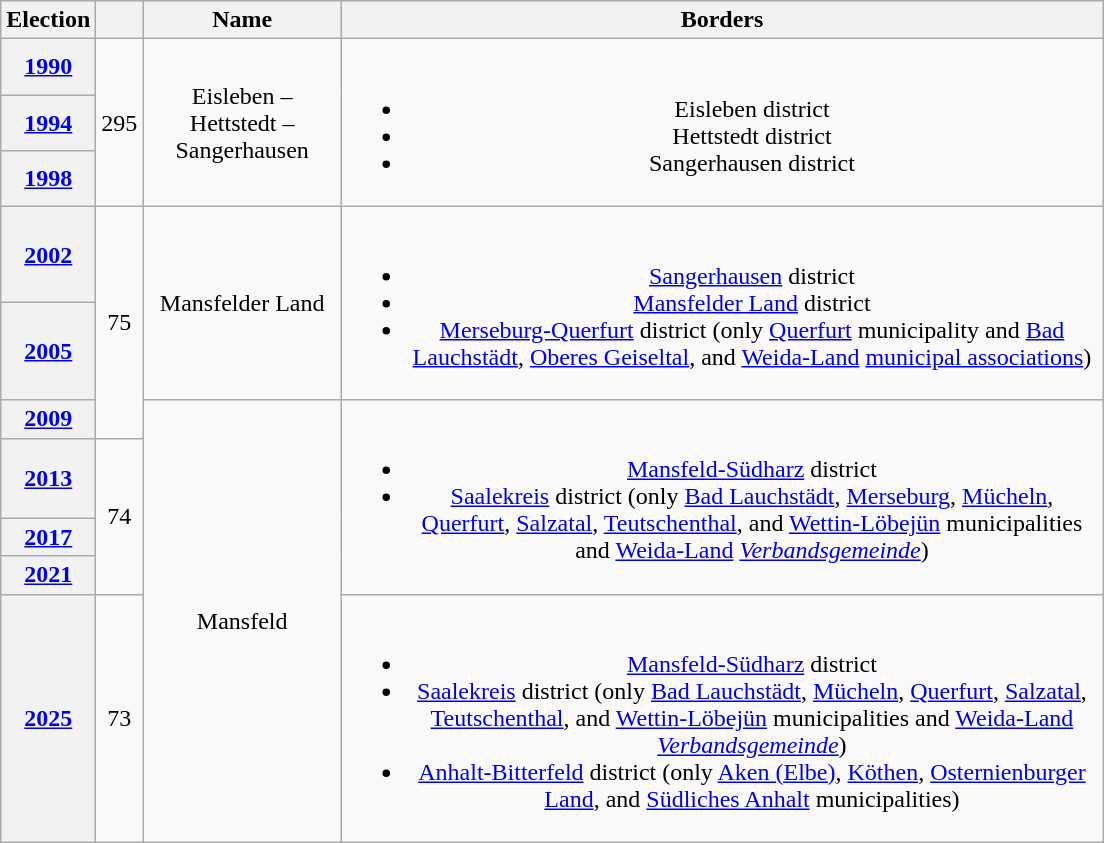<table class=wikitable style="text-align:center">
<tr>
<th>Election</th>
<th></th>
<th width=125px>Name</th>
<th width=500px>Borders</th>
</tr>
<tr>
<th><a href='#'>1990</a></th>
<td rowspan=3>295</td>
<td rowspan=3>Eisleben – Hettstedt – Sangerhausen</td>
<td rowspan=3><br><ul><li>Eisleben district</li><li>Hettstedt district</li><li>Sangerhausen district</li></ul></td>
</tr>
<tr>
<th><a href='#'>1994</a></th>
</tr>
<tr>
<th><a href='#'>1998</a></th>
</tr>
<tr>
<th><a href='#'>2002</a></th>
<td rowspan=3>75</td>
<td rowspan=2>Mansfelder Land</td>
<td rowspan=2><br><ul><li><a href='#'>Sangerhausen</a> district</li><li><a href='#'>Mansfelder Land</a> district</li><li><a href='#'>Merseburg-Querfurt</a> district (only <a href='#'>Querfurt</a> municipality and <a href='#'>Bad Lauchstädt</a>, <a href='#'>Oberes Geiseltal</a>, and <a href='#'>Weida-Land</a> <a href='#'>municipal associations</a>)</li></ul></td>
</tr>
<tr>
<th><a href='#'>2005</a></th>
</tr>
<tr>
<th><a href='#'>2009</a></th>
<td rowspan=5>Mansfeld</td>
<td rowspan=4><br><ul><li><a href='#'>Mansfeld-Südharz</a> district</li><li><a href='#'>Saalekreis</a> district (only <a href='#'>Bad Lauchstädt</a>, <a href='#'>Merseburg</a>, <a href='#'>Mücheln</a>, <a href='#'>Querfurt</a>, <a href='#'>Salzatal</a>, <a href='#'>Teutschenthal</a>, and <a href='#'>Wettin-Löbejün</a> municipalities and <a href='#'>Weida-Land</a> <em><a href='#'>Verbandsgemeinde</a></em>)</li></ul></td>
</tr>
<tr>
<th><a href='#'>2013</a></th>
<td rowspan=3>74</td>
</tr>
<tr>
<th><a href='#'>2017</a></th>
</tr>
<tr>
<th><a href='#'>2021</a></th>
</tr>
<tr>
<th><a href='#'>2025</a></th>
<td>73</td>
<td><br><ul><li><a href='#'>Mansfeld-Südharz</a> district</li><li><a href='#'>Saalekreis</a> district (only <a href='#'>Bad Lauchstädt</a>, <a href='#'>Mücheln</a>, <a href='#'>Querfurt</a>, <a href='#'>Salzatal</a>, <a href='#'>Teutschenthal</a>, and <a href='#'>Wettin-Löbejün</a> municipalities and <a href='#'>Weida-Land</a> <em><a href='#'>Verbandsgemeinde</a></em>)</li><li><a href='#'>Anhalt-Bitterfeld</a> district (only <a href='#'>Aken (Elbe)</a>, <a href='#'>Köthen</a>, <a href='#'>Osternienburger Land</a>, and <a href='#'>Südliches Anhalt</a> municipalities)</li></ul></td>
</tr>
</table>
